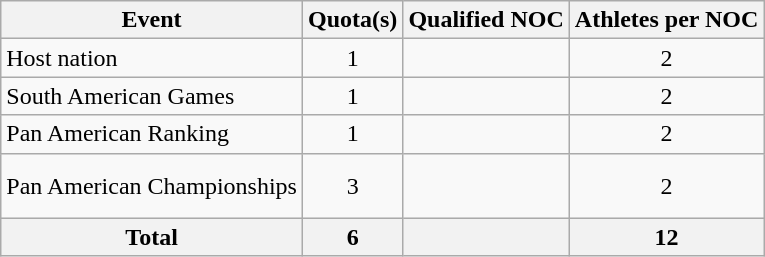<table class="wikitable">
<tr>
<th>Event</th>
<th>Quota(s)</th>
<th>Qualified NOC</th>
<th>Athletes per NOC</th>
</tr>
<tr>
<td>Host nation</td>
<td style="text-align:center;">1</td>
<td></td>
<td align=center>2</td>
</tr>
<tr>
<td>South American Games</td>
<td style="text-align:center;">1</td>
<td></td>
<td align=center>2</td>
</tr>
<tr>
<td>Pan American Ranking</td>
<td style="text-align:center;">1</td>
<td></td>
<td align=center>2</td>
</tr>
<tr>
<td>Pan American Championships</td>
<td style="text-align:center;">3</td>
<td><br><br></td>
<td align=center>2</td>
</tr>
<tr>
<th>Total</th>
<th>6</th>
<th></th>
<th>12</th>
</tr>
</table>
